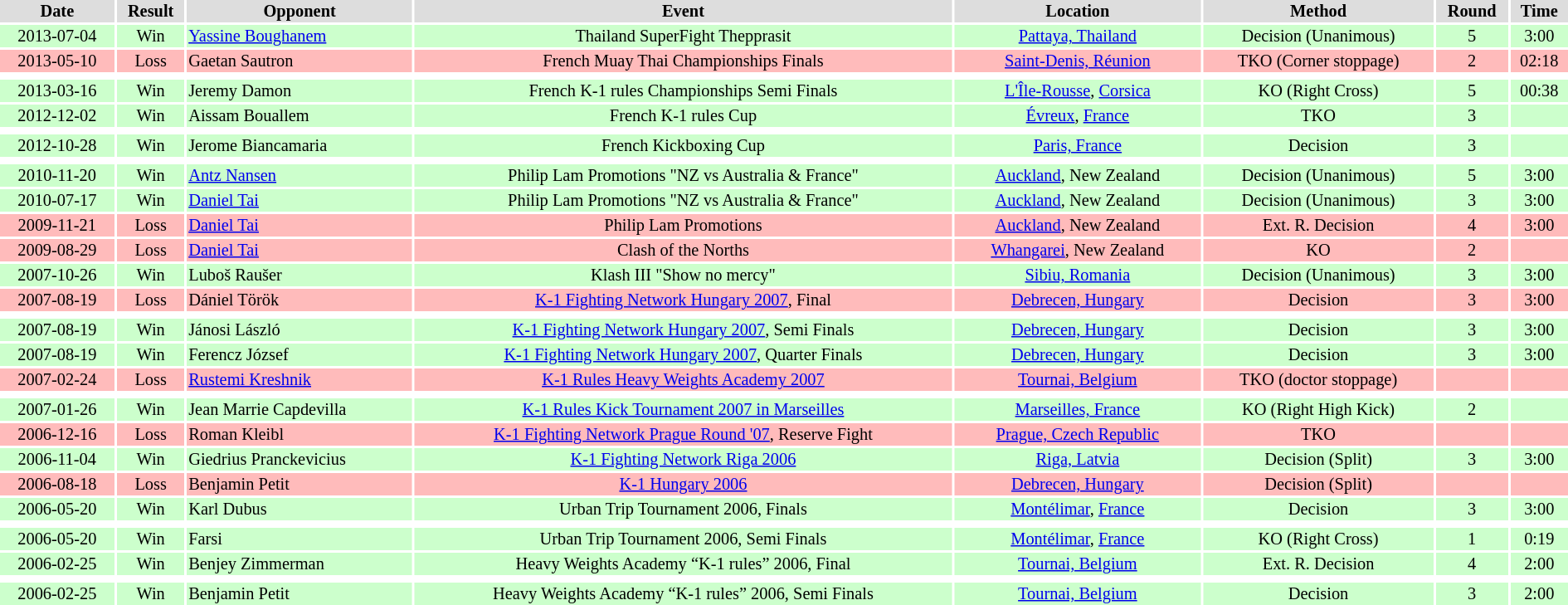<table class="toccolours" width=100% style="clear:both; margin:1.5em auto; font-size:85%; text-align:center;">
<tr bgcolor="#dddddd">
<th>Date</th>
<th>Result</th>
<th>Opponent</th>
<th>Event</th>
<th>Location</th>
<th>Method</th>
<th>Round</th>
<th>Time</th>
</tr>
<tr bgcolor="#CCFFCC">
<td>2013-07-04</td>
<td>Win</td>
<td align=left>  <a href='#'>Yassine Boughanem</a></td>
<td>Thailand SuperFight Thepprasit</td>
<td><a href='#'>Pattaya, Thailand</a></td>
<td>Decision (Unanimous)</td>
<td>5</td>
<td>3:00</td>
</tr>
<tr bgcolor="#FFBBBB">
<td>2013-05-10</td>
<td>Loss</td>
<td align=left> Gaetan Sautron</td>
<td>French Muay Thai Championships Finals</td>
<td><a href='#'>Saint-Denis, Réunion</a></td>
<td>TKO (Corner stoppage)</td>
<td>2</td>
<td>02:18</td>
</tr>
<tr>
<th style=background:white colspan=9></th>
</tr>
<tr bgcolor="#CCFFCC">
<td>2013-03-16</td>
<td>Win</td>
<td align=left> Jeremy Damon</td>
<td>French K-1 rules Championships Semi Finals </td>
<td><a href='#'>L'Île-Rousse</a>, <a href='#'>Corsica</a></td>
<td>KO (Right Cross)</td>
<td>5</td>
<td>00:38</td>
</tr>
<tr bgcolor="#CCFFCC">
<td>2012-12-02</td>
<td>Win</td>
<td align=left> Aissam Bouallem</td>
<td>French K-1 rules Cup</td>
<td><a href='#'>Évreux</a>, <a href='#'>France</a></td>
<td>TKO</td>
<td>3</td>
<td></td>
</tr>
<tr>
<th style=background:white colspan=9></th>
</tr>
<tr bgcolor="#CCFFCC">
<td>2012-10-28</td>
<td>Win</td>
<td align=left> Jerome Biancamaria</td>
<td>French Kickboxing Cup</td>
<td><a href='#'>Paris, France</a></td>
<td>Decision</td>
<td>3</td>
<td></td>
</tr>
<tr>
<th style=background:white colspan=9></th>
</tr>
<tr bgcolor="#CCFFCC">
<td>2010-11-20</td>
<td>Win</td>
<td align=left> <a href='#'>Antz Nansen</a></td>
<td>Philip Lam Promotions "NZ vs Australia & France" </td>
<td><a href='#'>Auckland</a>, New Zealand</td>
<td>Decision (Unanimous)</td>
<td>5</td>
<td>3:00</td>
</tr>
<tr bgcolor="#CCFFCC">
<td>2010-07-17</td>
<td>Win</td>
<td align=left> <a href='#'>Daniel Tai</a></td>
<td>Philip Lam Promotions "NZ vs Australia & France" </td>
<td><a href='#'>Auckland</a>, New Zealand</td>
<td>Decision (Unanimous)</td>
<td>3</td>
<td>3:00</td>
</tr>
<tr bgcolor="#FFBBBB">
<td>2009-11-21</td>
<td>Loss</td>
<td align=left> <a href='#'>Daniel Tai</a></td>
<td>Philip Lam Promotions</td>
<td><a href='#'>Auckland</a>, New Zealand</td>
<td>Ext. R. Decision</td>
<td>4</td>
<td>3:00</td>
</tr>
<tr bgcolor="#FFBBBB">
<td>2009-08-29</td>
<td>Loss</td>
<td align=left> <a href='#'>Daniel Tai</a></td>
<td>Clash of the Norths</td>
<td><a href='#'>Whangarei</a>, New Zealand</td>
<td>KO</td>
<td>2</td>
<td></td>
</tr>
<tr bgcolor="#CCFFCC">
<td>2007-10-26</td>
<td>Win</td>
<td align=left>  Luboš Raušer</td>
<td>Klash III "Show no mercy"</td>
<td><a href='#'>Sibiu, Romania</a></td>
<td>Decision (Unanimous)</td>
<td>3</td>
<td>3:00</td>
</tr>
<tr bgcolor="#FFBBBB">
<td>2007-08-19</td>
<td>Loss</td>
<td align=left> Dániel Török</td>
<td><a href='#'>K-1 Fighting Network Hungary 2007</a>, Final</td>
<td><a href='#'>Debrecen, Hungary</a></td>
<td>Decision</td>
<td>3</td>
<td>3:00</td>
</tr>
<tr>
<th style=background:white colspan=9></th>
</tr>
<tr bgcolor="#CCFFCC">
<td>2007-08-19</td>
<td>Win</td>
<td align=left> Jánosi László</td>
<td><a href='#'>K-1 Fighting Network Hungary 2007</a>, Semi Finals</td>
<td><a href='#'>Debrecen, Hungary</a></td>
<td>Decision</td>
<td>3</td>
<td>3:00</td>
</tr>
<tr bgcolor="#CCFFCC">
<td>2007-08-19</td>
<td>Win</td>
<td align=left> Ferencz József</td>
<td><a href='#'>K-1 Fighting Network Hungary 2007</a>, Quarter Finals</td>
<td><a href='#'>Debrecen, Hungary</a></td>
<td>Decision</td>
<td>3</td>
<td>3:00</td>
</tr>
<tr bgcolor="#FFBBBB">
<td>2007-02-24</td>
<td>Loss</td>
<td align=left> <a href='#'>Rustemi Kreshnik</a></td>
<td><a href='#'>K-1 Rules Heavy Weights Academy 2007</a></td>
<td><a href='#'>Tournai, Belgium</a></td>
<td>TKO (doctor stoppage)</td>
<td></td>
<td></td>
</tr>
<tr>
<th style=background:white colspan=9></th>
</tr>
<tr bgcolor="#CCFFCC">
<td>2007-01-26</td>
<td>Win</td>
<td align=left> Jean Marrie Capdevilla</td>
<td><a href='#'>K-1 Rules Kick Tournament 2007 in Marseilles</a></td>
<td><a href='#'>Marseilles, France</a></td>
<td>KO (Right High Kick)</td>
<td>2</td>
<td></td>
</tr>
<tr bgcolor="#FFBBBB">
<td>2006-12-16</td>
<td>Loss</td>
<td align=left> Roman Kleibl</td>
<td><a href='#'>K-1 Fighting Network Prague Round '07</a>, Reserve Fight</td>
<td><a href='#'>Prague, Czech Republic</a></td>
<td>TKO</td>
<td></td>
<td></td>
</tr>
<tr bgcolor="#CCFFCC">
<td>2006-11-04</td>
<td>Win</td>
<td align=left> Giedrius Pranckevicius</td>
<td><a href='#'>K-1 Fighting Network Riga 2006</a></td>
<td><a href='#'>Riga, Latvia</a></td>
<td>Decision (Split)</td>
<td>3</td>
<td>3:00</td>
</tr>
<tr bgcolor="#FFBBBB">
<td>2006-08-18</td>
<td>Loss</td>
<td align=left> Benjamin Petit</td>
<td><a href='#'>K-1 Hungary 2006</a></td>
<td><a href='#'>Debrecen, Hungary</a></td>
<td>Decision (Split)</td>
<td></td>
<td></td>
</tr>
<tr bgcolor="#CCFFCC">
<td>2006-05-20</td>
<td>Win</td>
<td align=left> Karl Dubus</td>
<td>Urban Trip Tournament 2006, Finals</td>
<td><a href='#'>Montélimar</a>, <a href='#'>France</a></td>
<td>Decision</td>
<td>3</td>
<td>3:00</td>
</tr>
<tr>
<th style=background:white colspan=9></th>
</tr>
<tr bgcolor="#CCFFCC">
<td>2006-05-20</td>
<td>Win</td>
<td align=left> Farsi</td>
<td>Urban Trip Tournament 2006, Semi Finals</td>
<td><a href='#'>Montélimar</a>, <a href='#'>France</a></td>
<td>KO (Right Cross)</td>
<td>1</td>
<td>0:19</td>
</tr>
<tr bgcolor="#CCFFCC">
<td>2006-02-25</td>
<td>Win</td>
<td align=left> Benjey Zimmerman</td>
<td>Heavy Weights Academy “K-1 rules” 2006, Final</td>
<td><a href='#'>Tournai, Belgium</a></td>
<td>Ext. R. Decision</td>
<td>4</td>
<td>2:00</td>
</tr>
<tr>
<th style=background:white colspan=9></th>
</tr>
<tr bgcolor="#CCFFCC">
<td>2006-02-25</td>
<td>Win</td>
<td align=left> Benjamin Petit</td>
<td>Heavy Weights Academy “K-1 rules” 2006, Semi Finals</td>
<td><a href='#'>Tournai, Belgium</a></td>
<td>Decision</td>
<td>3</td>
<td>2:00</td>
</tr>
<tr>
</tr>
</table>
